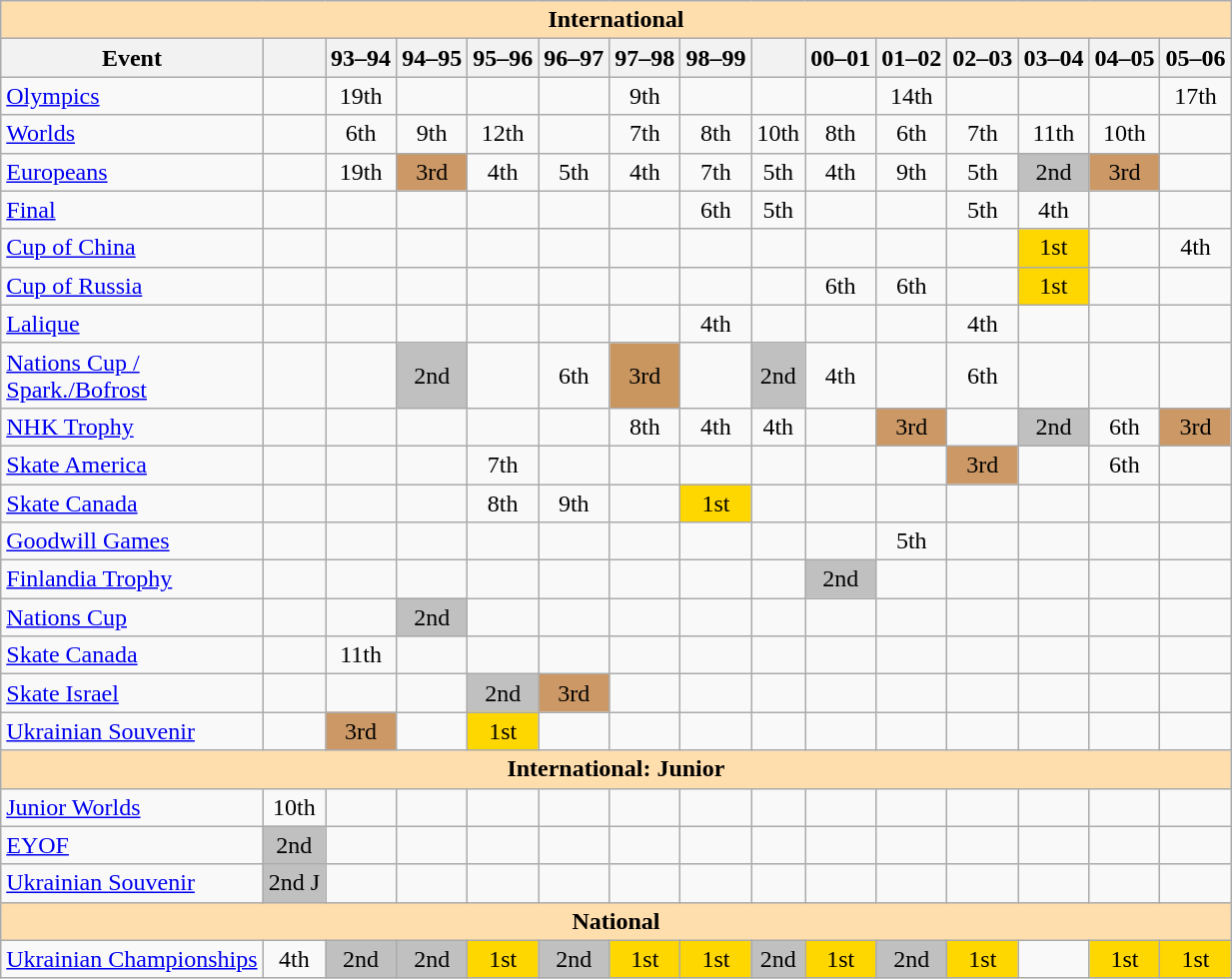<table class="wikitable" style="text-align:center">
<tr>
<th style="background-color: #ffdead; " colspan=15 align=center>International</th>
</tr>
<tr>
<th>Event</th>
<th></th>
<th>93–94</th>
<th>94–95</th>
<th>95–96</th>
<th>96–97</th>
<th>97–98</th>
<th>98–99</th>
<th></th>
<th>00–01</th>
<th>01–02</th>
<th>02–03</th>
<th>03–04</th>
<th>04–05</th>
<th>05–06</th>
</tr>
<tr>
<td align=left><a href='#'>Olympics</a></td>
<td></td>
<td>19th</td>
<td></td>
<td></td>
<td></td>
<td>9th</td>
<td></td>
<td></td>
<td></td>
<td>14th</td>
<td></td>
<td></td>
<td></td>
<td>17th</td>
</tr>
<tr>
<td align=left><a href='#'>Worlds</a></td>
<td></td>
<td>6th</td>
<td>9th</td>
<td>12th</td>
<td></td>
<td>7th</td>
<td>8th</td>
<td>10th</td>
<td>8th</td>
<td>6th</td>
<td>7th</td>
<td>11th</td>
<td>10th</td>
<td></td>
</tr>
<tr>
<td align=left><a href='#'>Europeans</a></td>
<td></td>
<td>19th</td>
<td bgcolor=cc9966>3rd</td>
<td>4th</td>
<td>5th</td>
<td>4th</td>
<td>7th</td>
<td>5th</td>
<td>4th</td>
<td>9th</td>
<td>5th</td>
<td bgcolor=silver>2nd</td>
<td bgcolor=cc9966>3rd</td>
<td></td>
</tr>
<tr>
<td align=left> <a href='#'>Final</a></td>
<td></td>
<td></td>
<td></td>
<td></td>
<td></td>
<td></td>
<td>6th</td>
<td>5th</td>
<td></td>
<td></td>
<td>5th</td>
<td>4th</td>
<td></td>
<td></td>
</tr>
<tr>
<td align=left> <a href='#'>Cup of China</a></td>
<td></td>
<td></td>
<td></td>
<td></td>
<td></td>
<td></td>
<td></td>
<td></td>
<td></td>
<td></td>
<td></td>
<td bgcolor=gold>1st</td>
<td></td>
<td>4th</td>
</tr>
<tr>
<td align=left> <a href='#'>Cup of Russia</a></td>
<td></td>
<td></td>
<td></td>
<td></td>
<td></td>
<td></td>
<td></td>
<td></td>
<td>6th</td>
<td>6th</td>
<td></td>
<td bgcolor=gold>1st</td>
<td></td>
<td></td>
</tr>
<tr>
<td align=left> <a href='#'>Lalique</a></td>
<td></td>
<td></td>
<td></td>
<td></td>
<td></td>
<td></td>
<td>4th</td>
<td></td>
<td></td>
<td></td>
<td>4th</td>
<td></td>
<td></td>
<td></td>
</tr>
<tr>
<td align=left> <a href='#'>Nations Cup /<br>Spark./Bofrost</a></td>
<td></td>
<td></td>
<td bgcolor=silver>2nd</td>
<td></td>
<td>6th</td>
<td bgcolor=c9966>3rd</td>
<td></td>
<td bgcolor=silver>2nd</td>
<td>4th</td>
<td></td>
<td>6th</td>
<td></td>
<td></td>
<td></td>
</tr>
<tr>
<td align=left> <a href='#'>NHK Trophy</a></td>
<td></td>
<td></td>
<td></td>
<td></td>
<td></td>
<td>8th</td>
<td>4th</td>
<td>4th</td>
<td></td>
<td bgcolor=cc9966>3rd</td>
<td></td>
<td bgcolor=silver>2nd</td>
<td>6th</td>
<td bgcolor=cc9966>3rd</td>
</tr>
<tr>
<td align=left> <a href='#'>Skate America</a></td>
<td></td>
<td></td>
<td></td>
<td>7th</td>
<td></td>
<td></td>
<td></td>
<td></td>
<td></td>
<td></td>
<td bgcolor=cc9966>3rd</td>
<td></td>
<td>6th</td>
<td></td>
</tr>
<tr>
<td align=left> <a href='#'>Skate Canada</a></td>
<td></td>
<td></td>
<td></td>
<td>8th</td>
<td>9th</td>
<td></td>
<td bgcolor=gold>1st</td>
<td></td>
<td></td>
<td></td>
<td></td>
<td></td>
<td></td>
<td></td>
</tr>
<tr>
<td align=left><a href='#'>Goodwill Games</a></td>
<td></td>
<td></td>
<td></td>
<td></td>
<td></td>
<td></td>
<td></td>
<td></td>
<td></td>
<td>5th</td>
<td></td>
<td></td>
<td></td>
<td></td>
</tr>
<tr>
<td align=left><a href='#'>Finlandia Trophy</a></td>
<td></td>
<td></td>
<td></td>
<td></td>
<td></td>
<td></td>
<td></td>
<td></td>
<td bgcolor=silver>2nd</td>
<td></td>
<td></td>
<td></td>
<td></td>
<td></td>
</tr>
<tr>
<td align=left><a href='#'>Nations Cup</a></td>
<td></td>
<td></td>
<td bgcolor=silver>2nd</td>
<td></td>
<td></td>
<td></td>
<td></td>
<td></td>
<td></td>
<td></td>
<td></td>
<td></td>
<td></td>
<td></td>
</tr>
<tr>
<td align=left><a href='#'>Skate Canada</a></td>
<td></td>
<td>11th</td>
<td></td>
<td></td>
<td></td>
<td></td>
<td></td>
<td></td>
<td></td>
<td></td>
<td></td>
<td></td>
<td></td>
<td></td>
</tr>
<tr>
<td align=left><a href='#'>Skate Israel</a></td>
<td></td>
<td></td>
<td></td>
<td bgcolor=silver>2nd</td>
<td bgcolor=cc9966>3rd</td>
<td></td>
<td></td>
<td></td>
<td></td>
<td></td>
<td></td>
<td></td>
<td></td>
<td></td>
</tr>
<tr>
<td align=left><a href='#'>Ukrainian Souvenir</a></td>
<td></td>
<td bgcolor=cc9966>3rd</td>
<td></td>
<td bgcolor=gold>1st</td>
<td></td>
<td></td>
<td></td>
<td></td>
<td></td>
<td></td>
<td></td>
<td></td>
<td></td>
<td></td>
</tr>
<tr>
<th style="background-color: #ffdead; " colspan=15 align=center>International: Junior</th>
</tr>
<tr>
<td align=left><a href='#'>Junior Worlds</a></td>
<td>10th</td>
<td></td>
<td></td>
<td></td>
<td></td>
<td></td>
<td></td>
<td></td>
<td></td>
<td></td>
<td></td>
<td></td>
<td></td>
<td></td>
</tr>
<tr>
<td align=left><a href='#'>EYOF</a></td>
<td bgcolor=silver>2nd</td>
<td></td>
<td></td>
<td></td>
<td></td>
<td></td>
<td></td>
<td></td>
<td></td>
<td></td>
<td></td>
<td></td>
<td></td>
<td></td>
</tr>
<tr>
<td align=left><a href='#'>Ukrainian Souvenir</a></td>
<td bgcolor="silver">2nd J</td>
<td></td>
<td></td>
<td></td>
<td></td>
<td></td>
<td></td>
<td></td>
<td></td>
<td></td>
<td></td>
<td></td>
<td></td>
<td></td>
</tr>
<tr>
<th style="background-color: #ffdead; " colspan=15 align=center>National</th>
</tr>
<tr>
<td align=left><a href='#'>Ukrainian Championships</a></td>
<td>4th</td>
<td bgcolor=silver>2nd</td>
<td bgcolor=silver>2nd</td>
<td bgcolor=gold>1st</td>
<td bgcolor=silver>2nd</td>
<td bgcolor="gold">1st</td>
<td bgcolor="gold">1st</td>
<td bgcolor=silver>2nd</td>
<td bgcolor=gold>1st</td>
<td bgcolor=silver>2nd</td>
<td bgcolor=gold>1st</td>
<td></td>
<td bgcolor=gold>1st</td>
<td bgcolor=gold>1st</td>
</tr>
</table>
